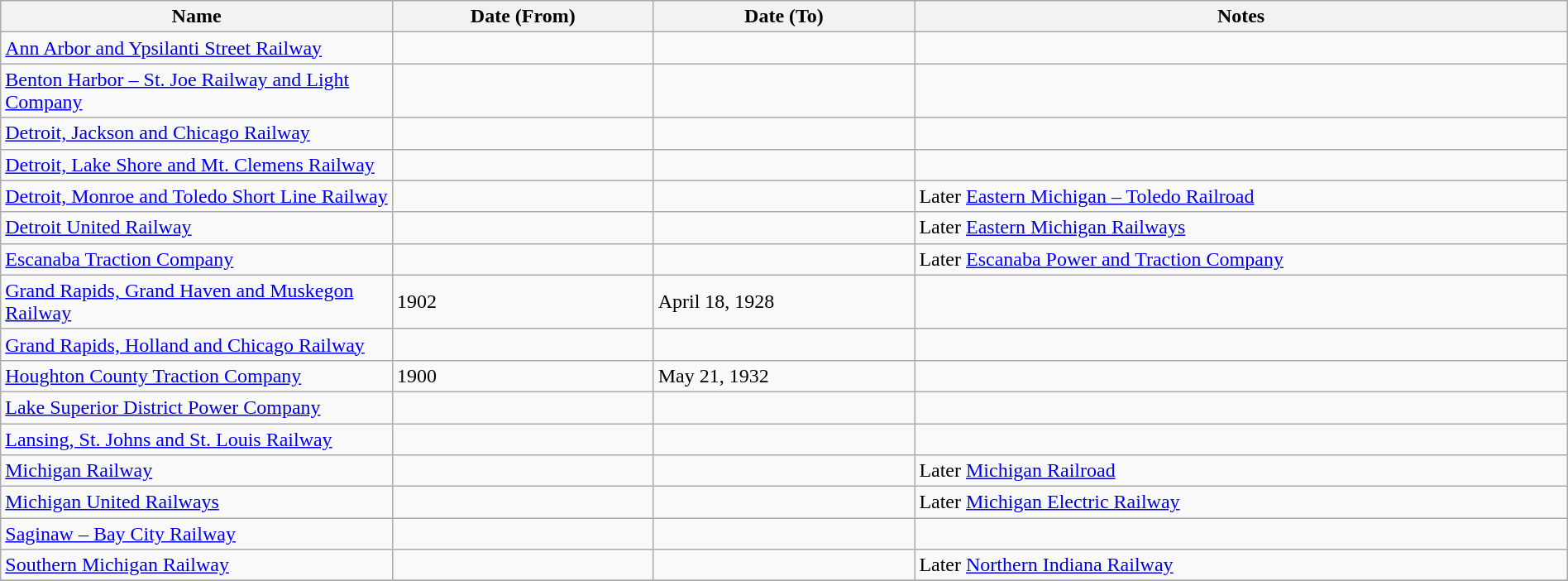<table class="wikitable sortable" width=100%>
<tr>
<th width=15%>Name</th>
<th width=10%>Date (From)</th>
<th width=10%>Date (To)</th>
<th class="unsortable" width=25%>Notes</th>
</tr>
<tr>
<td><a href='#'>Ann Arbor and Ypsilanti Street Railway</a></td>
<td></td>
<td></td>
<td></td>
</tr>
<tr>
<td><a href='#'>Benton Harbor – St. Joe Railway and Light Company</a></td>
<td></td>
<td></td>
<td></td>
</tr>
<tr>
<td><a href='#'>Detroit, Jackson and Chicago Railway</a></td>
<td></td>
<td></td>
<td></td>
</tr>
<tr>
<td><a href='#'>Detroit, Lake Shore and Mt. Clemens Railway</a></td>
<td></td>
<td></td>
<td></td>
</tr>
<tr>
<td><a href='#'>Detroit, Monroe and Toledo Short Line Railway</a></td>
<td></td>
<td></td>
<td>Later <a href='#'>Eastern Michigan – Toledo Railroad</a></td>
</tr>
<tr>
<td><a href='#'>Detroit United Railway</a></td>
<td></td>
<td></td>
<td>Later <a href='#'>Eastern Michigan Railways</a></td>
</tr>
<tr>
<td><a href='#'>Escanaba Traction Company</a></td>
<td></td>
<td></td>
<td>Later <a href='#'>Escanaba Power and Traction Company</a></td>
</tr>
<tr>
<td><a href='#'>Grand Rapids, Grand Haven and Muskegon Railway</a></td>
<td>1902</td>
<td>April 18, 1928</td>
<td></td>
</tr>
<tr>
<td><a href='#'>Grand Rapids, Holland and Chicago Railway</a></td>
<td></td>
<td></td>
<td></td>
</tr>
<tr>
<td><a href='#'>Houghton County Traction Company</a></td>
<td>1900</td>
<td>May 21, 1932</td>
<td></td>
</tr>
<tr>
<td><a href='#'>Lake Superior District Power Company</a></td>
<td></td>
<td></td>
<td></td>
</tr>
<tr>
<td><a href='#'>Lansing, St. Johns and St. Louis Railway</a></td>
<td></td>
<td></td>
<td></td>
</tr>
<tr>
<td><a href='#'>Michigan Railway</a></td>
<td></td>
<td></td>
<td>Later <a href='#'>Michigan Railroad</a></td>
</tr>
<tr>
<td><a href='#'>Michigan United Railways</a></td>
<td></td>
<td></td>
<td>Later <a href='#'>Michigan Electric Railway</a></td>
</tr>
<tr>
<td><a href='#'>Saginaw – Bay City Railway</a></td>
<td></td>
<td></td>
<td></td>
</tr>
<tr>
<td><a href='#'>Southern Michigan Railway</a></td>
<td></td>
<td></td>
<td>Later <a href='#'>Northern Indiana Railway</a></td>
</tr>
<tr>
</tr>
</table>
